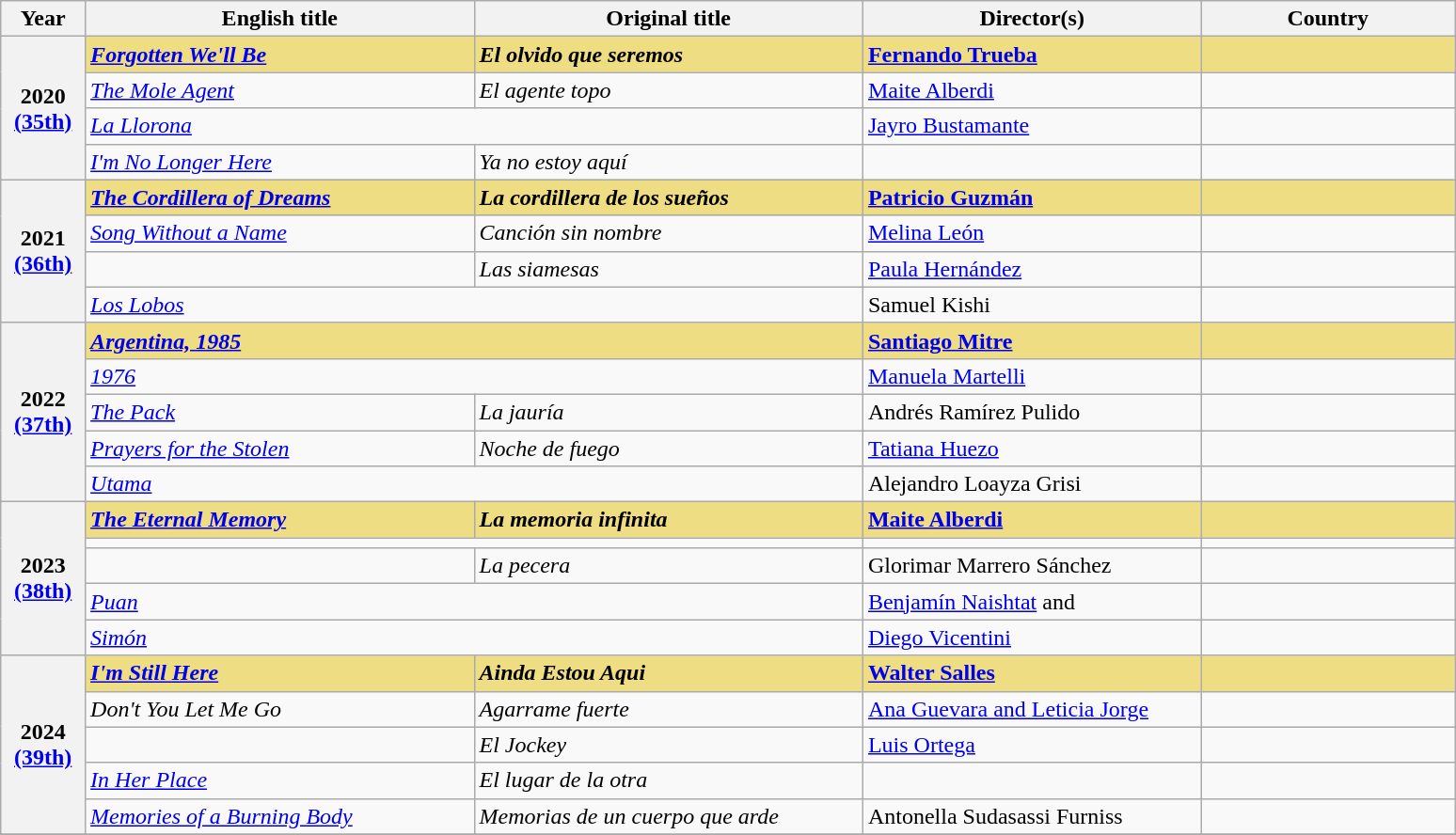<table class="wikitable sortable" style="text-align:left;"style="width:95%">
<tr>
<th scope="col" style="width:5%;">Year</th>
<th scope="col" style="width:23%;">English title</th>
<th scope="col" style="width:23%;">Original title</th>
<th scope="col" style="width:20%;">Director(s)</th>
<th scope="col" style="width:15%;">Country</th>
</tr>
<tr>
<th rowspan="4" style="text-align:center;">2020<br><a href='#'>(35th)</a><br></th>
<td style="background:#eedd82;"><strong><em><a href='#'>Forgotten We'll Be</a></em></strong></td>
<td style="background:#eedd82;"><strong><em>El olvido que seremos</em></strong></td>
<td style="background:#eedd82;"><strong><a href='#'>Fernando Trueba</a></strong></td>
<td style="background:#eedd82;"><strong></strong></td>
</tr>
<tr>
<td><em><a href='#'>The Mole Agent</a></em></td>
<td><em>El agente topo</em></td>
<td><a href='#'>Maite Alberdi</a></td>
<td></td>
</tr>
<tr>
<td colspan="2"><em><a href='#'>La Llorona</a></em></td>
<td><a href='#'>Jayro Bustamante</a></td>
<td></td>
</tr>
<tr>
<td><em><a href='#'>I'm No Longer Here</a></em></td>
<td><em>Ya no estoy aquí</em></td>
<td></td>
<td></td>
</tr>
<tr>
<th rowspan="4" style="text-align:center;">2021<br><a href='#'>(36th)</a><br></th>
<td style="background:#eedd82;"><strong><em><a href='#'>The Cordillera of Dreams</a></em></strong></td>
<td style="background:#eedd82;"><strong><em>La cordillera de los sueños</em></strong></td>
<td style="background:#eedd82;"><strong><a href='#'>Patricio Guzmán</a></strong></td>
<td style="background:#eedd82;"><strong></strong></td>
</tr>
<tr>
<td><em><a href='#'>Song Without a Name</a></em></td>
<td><em>Canción sin nombre</em></td>
<td><a href='#'>Melina León</a></td>
<td></td>
</tr>
<tr>
<td><em></em></td>
<td><em>Las siamesas</em></td>
<td><a href='#'>Paula Hernández</a></td>
<td></td>
</tr>
<tr>
<td colspan="2"><em><a href='#'>Los Lobos</a></em></td>
<td>Samuel Kishi</td>
<td></td>
</tr>
<tr>
<th rowspan="5" style="text-align:center;">2022<br><a href='#'>(37th)</a><br></th>
<td colspan="2" style="background:#eedd82;"><strong><em><a href='#'>Argentina, 1985</a></em></strong></td>
<td style="background:#eedd82;"><strong><a href='#'>Santiago Mitre</a></strong></td>
<td style="background:#eedd82;"><strong></strong></td>
</tr>
<tr>
<td colspan="2"><em><a href='#'>1976</a></em></td>
<td><a href='#'>Manuela Martelli</a></td>
<td></td>
</tr>
<tr>
<td><em><a href='#'>The Pack</a></em></td>
<td><em>La jauría</em></td>
<td>Andrés Ramírez Pulido</td>
<td></td>
</tr>
<tr>
<td><em><a href='#'>Prayers for the Stolen</a></em></td>
<td><em>Noche de fuego</em></td>
<td><a href='#'>Tatiana Huezo</a></td>
<td></td>
</tr>
<tr>
<td colspan="2"><em><a href='#'>Utama</a></em></td>
<td>Alejandro Loayza Grisi</td>
<td></td>
</tr>
<tr>
<th rowspan="5" style="text-align:center;">2023<br><a href='#'>(38th)</a><br></th>
<td style="background:#eedd82;"><strong><em><a href='#'>The Eternal Memory</a></em></strong></td>
<td style="background:#eedd82;"><strong><em>La memoria infinita</em></strong></td>
<td style="background:#eedd82;"><strong><a href='#'>Maite Alberdi</a></strong></td>
<td style="background:#eedd82;"><strong></strong></td>
</tr>
<tr>
<td colspan="2"><em></em></td>
<td></td>
<td></td>
</tr>
<tr>
<td><em></em></td>
<td><em>La pecera</em></td>
<td>Glorimar Marrero Sánchez</td>
<td></td>
</tr>
<tr>
<td colspan="2"><em><a href='#'>Puan</a></em></td>
<td><a href='#'>Benjamín Naishtat</a> and </td>
<td></td>
</tr>
<tr>
<td colspan="2"><em><a href='#'>Simón</a></em></td>
<td><a href='#'>Diego Vicentini</a></td>
<td></td>
</tr>
<tr>
<th rowspan="5" style="text-align:center;">2024<br><a href='#'>(39th)</a><br></th>
<td style="background:#eedd82;"><strong><em><a href='#'>I'm Still Here</a></em></strong></td>
<td style="background:#eedd82;"><strong><em>Ainda Estou Aqui</em></strong></td>
<td style="background:#eedd82;"><strong><a href='#'>Walter Salles</a></strong></td>
<td style="background:#eedd82;"><strong></strong></td>
</tr>
<tr>
<td><em>Don't You Let Me Go</em></td>
<td><em>Agarrame fuerte</em></td>
<td><a href='#'>Ana Guevara and Leticia Jorge</a></td>
<td></td>
</tr>
<tr>
<td><em></em></td>
<td><em>El Jockey</em></td>
<td><a href='#'>Luis Ortega</a></td>
<td></td>
</tr>
<tr>
<td><em><a href='#'>In Her Place</a></em></td>
<td><em>El lugar de la otra</em></td>
<td></td>
<td></td>
</tr>
<tr>
<td><em><a href='#'>Memories of a Burning Body</a></em></td>
<td><em>Memorias de un cuerpo que arde</em></td>
<td>Antonella Sudasassi Furniss</td>
<td></td>
</tr>
<tr>
</tr>
</table>
